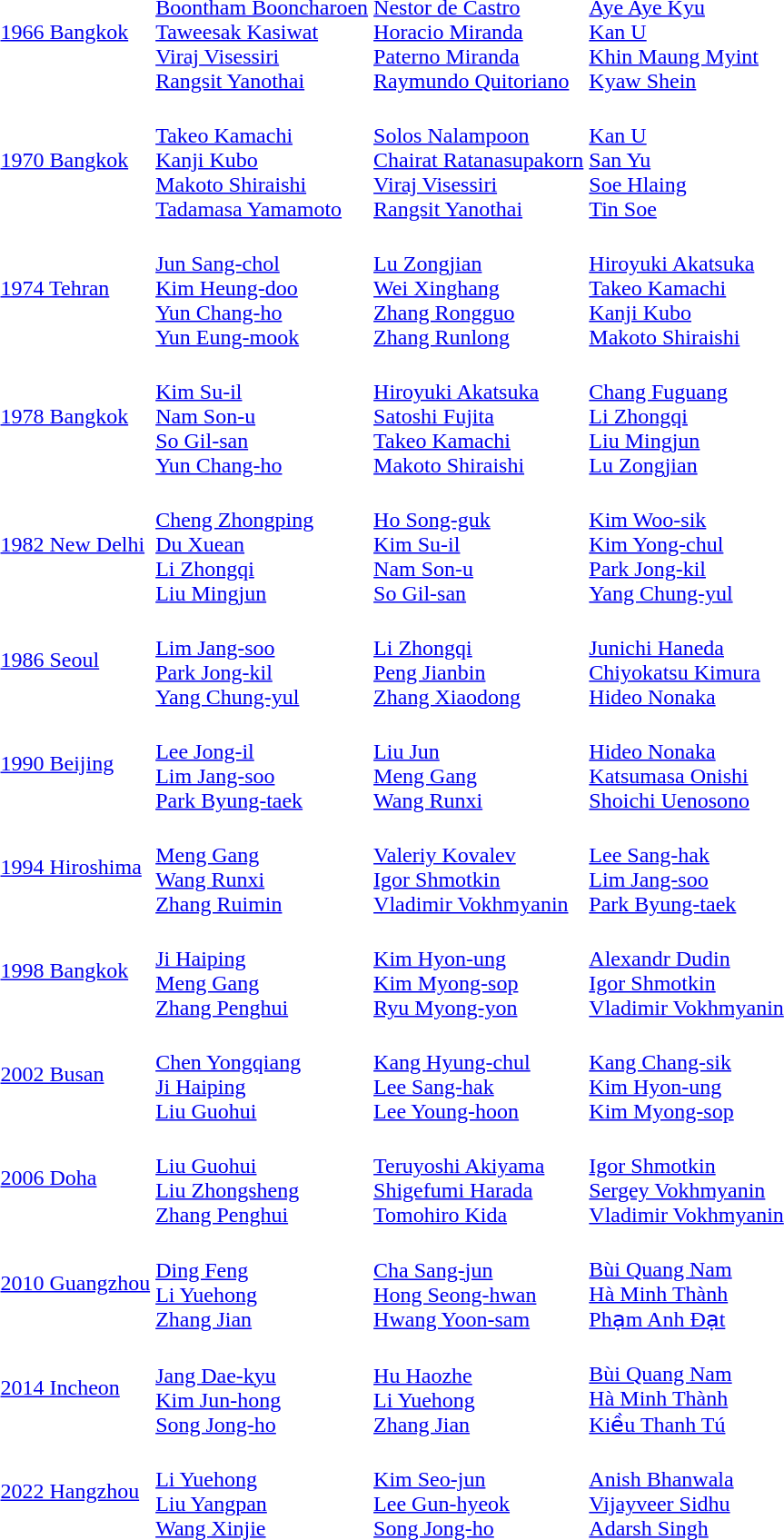<table>
<tr>
<td><a href='#'>1966 Bangkok</a></td>
<td><br><a href='#'>Boontham Booncharoen</a><br><a href='#'>Taweesak Kasiwat</a><br><a href='#'>Viraj Visessiri</a><br><a href='#'>Rangsit Yanothai</a></td>
<td><br><a href='#'>Nestor de Castro</a><br><a href='#'>Horacio Miranda</a><br><a href='#'>Paterno Miranda</a><br><a href='#'>Raymundo Quitoriano</a></td>
<td><br><a href='#'>Aye Aye Kyu</a><br><a href='#'>Kan U</a><br><a href='#'>Khin Maung Myint</a><br><a href='#'>Kyaw Shein</a></td>
</tr>
<tr>
<td><a href='#'>1970 Bangkok</a></td>
<td><br><a href='#'>Takeo Kamachi</a><br><a href='#'>Kanji Kubo</a><br><a href='#'>Makoto Shiraishi</a><br><a href='#'>Tadamasa Yamamoto</a></td>
<td><br><a href='#'>Solos Nalampoon</a><br><a href='#'>Chairat Ratanasupakorn</a><br><a href='#'>Viraj Visessiri</a><br><a href='#'>Rangsit Yanothai</a></td>
<td><br><a href='#'>Kan U</a><br><a href='#'>San Yu</a><br><a href='#'>Soe Hlaing</a><br><a href='#'>Tin Soe</a></td>
</tr>
<tr>
<td><a href='#'>1974 Tehran</a></td>
<td><br><a href='#'>Jun Sang-chol</a><br><a href='#'>Kim Heung-doo</a><br><a href='#'>Yun Chang-ho</a><br><a href='#'>Yun Eung-mook</a></td>
<td><br><a href='#'>Lu Zongjian</a><br><a href='#'>Wei Xinghang</a><br><a href='#'>Zhang Rongguo</a><br><a href='#'>Zhang Runlong</a></td>
<td><br><a href='#'>Hiroyuki Akatsuka</a><br><a href='#'>Takeo Kamachi</a><br><a href='#'>Kanji Kubo</a><br><a href='#'>Makoto Shiraishi</a></td>
</tr>
<tr>
<td><a href='#'>1978 Bangkok</a></td>
<td><br><a href='#'>Kim Su-il</a><br><a href='#'>Nam Son-u</a><br><a href='#'>So Gil-san</a><br><a href='#'>Yun Chang-ho</a></td>
<td><br><a href='#'>Hiroyuki Akatsuka</a><br><a href='#'>Satoshi Fujita</a><br><a href='#'>Takeo Kamachi</a><br><a href='#'>Makoto Shiraishi</a></td>
<td><br><a href='#'>Chang Fuguang</a><br><a href='#'>Li Zhongqi</a><br><a href='#'>Liu Mingjun</a><br><a href='#'>Lu Zongjian</a></td>
</tr>
<tr>
<td><a href='#'>1982 New Delhi</a></td>
<td><br><a href='#'>Cheng Zhongping</a><br><a href='#'>Du Xuean</a><br><a href='#'>Li Zhongqi</a><br><a href='#'>Liu Mingjun</a></td>
<td><br><a href='#'>Ho Song-guk</a><br><a href='#'>Kim Su-il</a><br><a href='#'>Nam Son-u</a><br><a href='#'>So Gil-san</a></td>
<td><br><a href='#'>Kim Woo-sik</a><br><a href='#'>Kim Yong-chul</a><br><a href='#'>Park Jong-kil</a><br><a href='#'>Yang Chung-yul</a></td>
</tr>
<tr>
<td><a href='#'>1986 Seoul</a></td>
<td><br><a href='#'>Lim Jang-soo</a><br><a href='#'>Park Jong-kil</a><br><a href='#'>Yang Chung-yul</a></td>
<td><br><a href='#'>Li Zhongqi</a><br><a href='#'>Peng Jianbin</a><br><a href='#'>Zhang Xiaodong</a></td>
<td><br><a href='#'>Junichi Haneda</a><br><a href='#'>Chiyokatsu Kimura</a><br><a href='#'>Hideo Nonaka</a></td>
</tr>
<tr>
<td><a href='#'>1990 Beijing</a></td>
<td><br><a href='#'>Lee Jong-il</a><br><a href='#'>Lim Jang-soo</a><br><a href='#'>Park Byung-taek</a></td>
<td><br><a href='#'>Liu Jun</a><br><a href='#'>Meng Gang</a><br><a href='#'>Wang Runxi</a></td>
<td><br><a href='#'>Hideo Nonaka</a><br><a href='#'>Katsumasa Onishi</a><br><a href='#'>Shoichi Uenosono</a></td>
</tr>
<tr>
<td><a href='#'>1994 Hiroshima</a></td>
<td><br><a href='#'>Meng Gang</a><br><a href='#'>Wang Runxi</a><br><a href='#'>Zhang Ruimin</a></td>
<td><br><a href='#'>Valeriy Kovalev</a><br><a href='#'>Igor Shmotkin</a><br><a href='#'>Vladimir Vokhmyanin</a></td>
<td><br><a href='#'>Lee Sang-hak</a><br><a href='#'>Lim Jang-soo</a><br><a href='#'>Park Byung-taek</a></td>
</tr>
<tr>
<td><a href='#'>1998 Bangkok</a></td>
<td><br><a href='#'>Ji Haiping</a><br><a href='#'>Meng Gang</a><br><a href='#'>Zhang Penghui</a></td>
<td><br><a href='#'>Kim Hyon-ung</a><br><a href='#'>Kim Myong-sop</a><br><a href='#'>Ryu Myong-yon</a></td>
<td><br><a href='#'>Alexandr Dudin</a><br><a href='#'>Igor Shmotkin</a><br><a href='#'>Vladimir Vokhmyanin</a></td>
</tr>
<tr>
<td><a href='#'>2002 Busan</a></td>
<td><br><a href='#'>Chen Yongqiang</a><br><a href='#'>Ji Haiping</a><br><a href='#'>Liu Guohui</a></td>
<td><br><a href='#'>Kang Hyung-chul</a><br><a href='#'>Lee Sang-hak</a><br><a href='#'>Lee Young-hoon</a></td>
<td><br><a href='#'>Kang Chang-sik</a><br><a href='#'>Kim Hyon-ung</a><br><a href='#'>Kim Myong-sop</a></td>
</tr>
<tr>
<td><a href='#'>2006 Doha</a></td>
<td><br><a href='#'>Liu Guohui</a><br><a href='#'>Liu Zhongsheng</a><br><a href='#'>Zhang Penghui</a></td>
<td><br><a href='#'>Teruyoshi Akiyama</a><br><a href='#'>Shigefumi Harada</a><br><a href='#'>Tomohiro Kida</a></td>
<td><br><a href='#'>Igor Shmotkin</a><br><a href='#'>Sergey Vokhmyanin</a><br><a href='#'>Vladimir Vokhmyanin</a></td>
</tr>
<tr>
<td><a href='#'>2010 Guangzhou</a></td>
<td><br><a href='#'>Ding Feng</a><br><a href='#'>Li Yuehong</a><br><a href='#'>Zhang Jian</a></td>
<td><br><a href='#'>Cha Sang-jun</a><br><a href='#'>Hong Seong-hwan</a><br><a href='#'>Hwang Yoon-sam</a></td>
<td><br><a href='#'>Bùi Quang Nam</a><br><a href='#'>Hà Minh Thành</a><br><a href='#'>Phạm Anh Đạt</a></td>
</tr>
<tr>
<td><a href='#'>2014 Incheon</a></td>
<td><br><a href='#'>Jang Dae-kyu</a><br><a href='#'>Kim Jun-hong</a><br><a href='#'>Song Jong-ho</a></td>
<td><br><a href='#'>Hu Haozhe</a><br><a href='#'>Li Yuehong</a><br><a href='#'>Zhang Jian</a></td>
<td><br><a href='#'>Bùi Quang Nam</a><br><a href='#'>Hà Minh Thành</a><br><a href='#'>Kiều Thanh Tú</a></td>
</tr>
<tr>
<td><a href='#'>2022 Hangzhou</a></td>
<td><br><a href='#'>Li Yuehong</a><br><a href='#'>Liu Yangpan</a><br><a href='#'>Wang Xinjie</a></td>
<td><br><a href='#'>Kim Seo-jun</a><br><a href='#'>Lee Gun-hyeok</a><br><a href='#'>Song Jong-ho</a></td>
<td><br><a href='#'>Anish Bhanwala</a><br><a href='#'>Vijayveer Sidhu</a><br><a href='#'>Adarsh Singh</a></td>
</tr>
</table>
